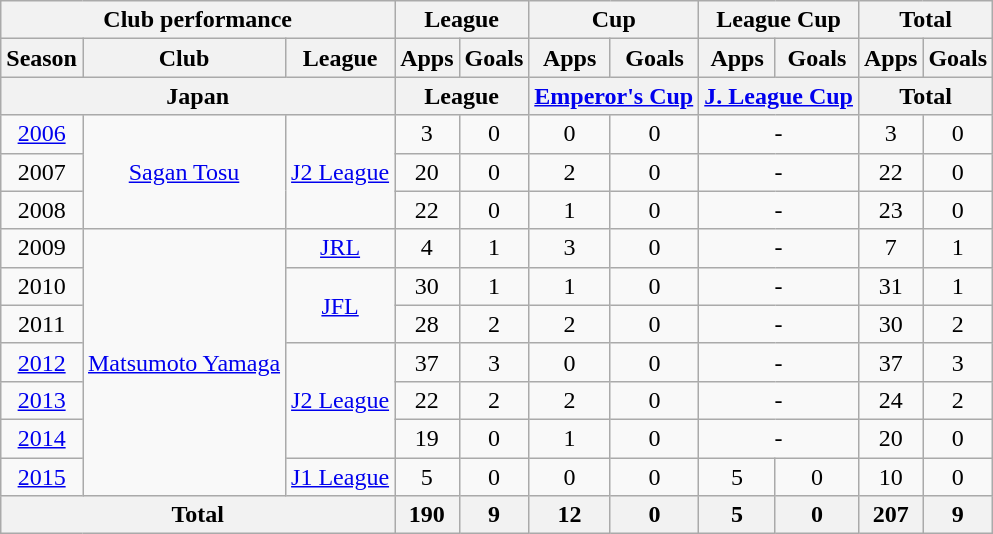<table class="wikitable" style="text-align:center;">
<tr>
<th colspan=3>Club performance</th>
<th colspan=2>League</th>
<th colspan=2>Cup</th>
<th colspan=2>League Cup</th>
<th colspan=2>Total</th>
</tr>
<tr>
<th>Season</th>
<th>Club</th>
<th>League</th>
<th>Apps</th>
<th>Goals</th>
<th>Apps</th>
<th>Goals</th>
<th>Apps</th>
<th>Goals</th>
<th>Apps</th>
<th>Goals</th>
</tr>
<tr>
<th colspan=3>Japan</th>
<th colspan=2>League</th>
<th colspan=2><a href='#'>Emperor's Cup</a></th>
<th colspan=2><a href='#'>J. League Cup</a></th>
<th colspan=2>Total</th>
</tr>
<tr>
<td><a href='#'>2006</a></td>
<td rowspan="3"><a href='#'>Sagan Tosu</a></td>
<td rowspan="3"><a href='#'>J2 League</a></td>
<td>3</td>
<td>0</td>
<td>0</td>
<td>0</td>
<td colspan="2">-</td>
<td>3</td>
<td>0</td>
</tr>
<tr>
<td>2007</td>
<td>20</td>
<td>0</td>
<td>2</td>
<td>0</td>
<td colspan="2">-</td>
<td>22</td>
<td>0</td>
</tr>
<tr>
<td>2008</td>
<td>22</td>
<td>0</td>
<td>1</td>
<td>0</td>
<td colspan="2">-</td>
<td>23</td>
<td>0</td>
</tr>
<tr>
<td>2009</td>
<td rowspan="7"><a href='#'>Matsumoto Yamaga</a></td>
<td><a href='#'>JRL</a></td>
<td>4</td>
<td>1</td>
<td>3</td>
<td>0</td>
<td colspan="2">-</td>
<td>7</td>
<td>1</td>
</tr>
<tr>
<td>2010</td>
<td rowspan="2"><a href='#'>JFL</a></td>
<td>30</td>
<td>1</td>
<td>1</td>
<td>0</td>
<td colspan="2">-</td>
<td>31</td>
<td>1</td>
</tr>
<tr>
<td>2011</td>
<td>28</td>
<td>2</td>
<td>2</td>
<td>0</td>
<td colspan="2">-</td>
<td>30</td>
<td>2</td>
</tr>
<tr>
<td><a href='#'>2012</a></td>
<td rowspan="3"><a href='#'>J2 League</a></td>
<td>37</td>
<td>3</td>
<td>0</td>
<td>0</td>
<td colspan="2">-</td>
<td>37</td>
<td>3</td>
</tr>
<tr>
<td><a href='#'>2013</a></td>
<td>22</td>
<td>2</td>
<td>2</td>
<td>0</td>
<td colspan="2">-</td>
<td>24</td>
<td>2</td>
</tr>
<tr>
<td><a href='#'>2014</a></td>
<td>19</td>
<td>0</td>
<td>1</td>
<td>0</td>
<td colspan="2">-</td>
<td>20</td>
<td>0</td>
</tr>
<tr>
<td><a href='#'>2015</a></td>
<td><a href='#'>J1 League</a></td>
<td>5</td>
<td>0</td>
<td>0</td>
<td>0</td>
<td>5</td>
<td>0</td>
<td>10</td>
<td>0</td>
</tr>
<tr>
<th colspan=3>Total</th>
<th>190</th>
<th>9</th>
<th>12</th>
<th>0</th>
<th>5</th>
<th>0</th>
<th>207</th>
<th>9</th>
</tr>
</table>
